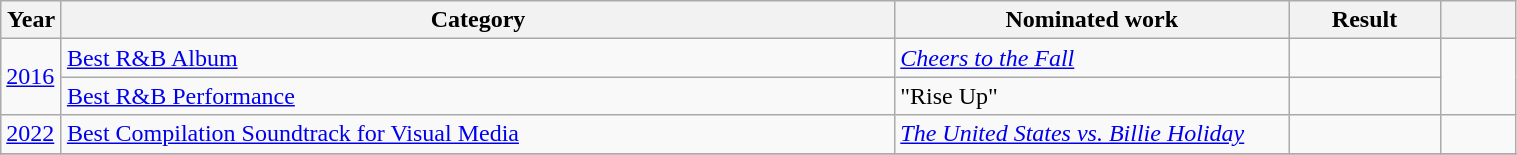<table class="wikitable" style="width:80%;">
<tr>
<th style="width:4%;">Year</th>
<th style="width:55%;">Category</th>
<th style="width:26%;">Nominated work</th>
<th style="width:10%;">Result</th>
<th width=5%></th>
</tr>
<tr>
<td rowspan="2"><a href='#'>2016</a></td>
<td><a href='#'>Best R&B Album</a></td>
<td><em><a href='#'>Cheers to the Fall</a></em></td>
<td></td>
<td rowspan="2" style="text-align:center;"></td>
</tr>
<tr>
<td><a href='#'>Best R&B Performance</a></td>
<td>"Rise Up"</td>
<td></td>
</tr>
<tr>
<td><a href='#'>2022</a></td>
<td><a href='#'>Best Compilation Soundtrack for Visual Media</a></td>
<td><em><a href='#'>The United States vs. Billie Holiday</a></em></td>
<td></td>
<td style="text-align:center;"></td>
</tr>
<tr>
</tr>
</table>
